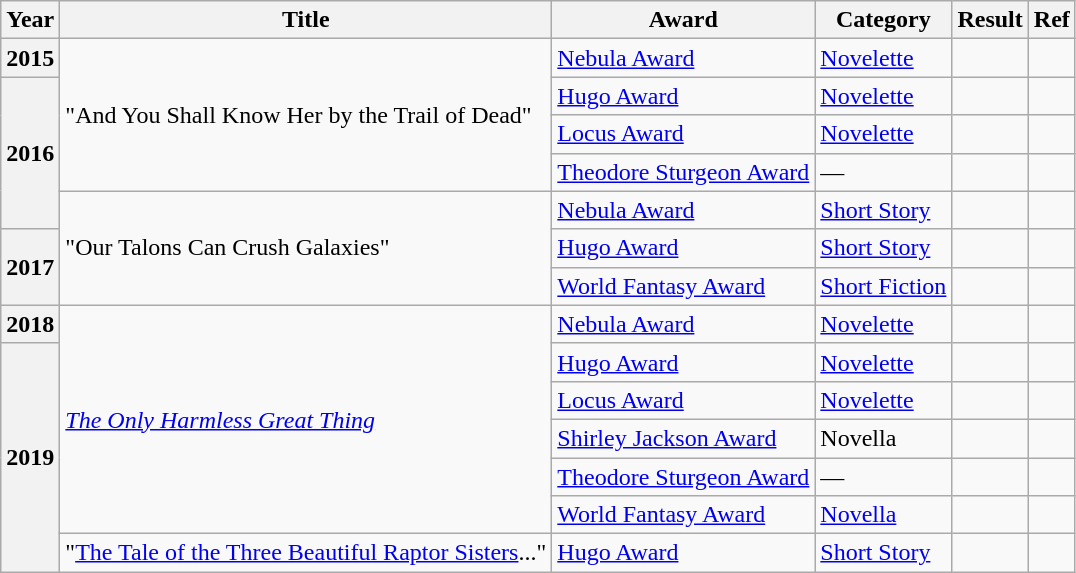<table class="wikitable sortable">
<tr>
<th>Year</th>
<th>Title</th>
<th>Award</th>
<th>Category</th>
<th>Result</th>
<th>Ref</th>
</tr>
<tr>
<th>2015</th>
<td rowspan="4">"And You Shall Know Her by the Trail of Dead"</td>
<td><a href='#'>Nebula Award</a></td>
<td><a href='#'>Novelette</a></td>
<td></td>
<td></td>
</tr>
<tr>
<th rowspan="4">2016</th>
<td><a href='#'>Hugo Award</a></td>
<td><a href='#'>Novelette</a></td>
<td></td>
<td></td>
</tr>
<tr>
<td><a href='#'>Locus Award</a></td>
<td><a href='#'>Novelette</a></td>
<td></td>
<td></td>
</tr>
<tr>
<td><a href='#'>Theodore Sturgeon Award</a></td>
<td>—</td>
<td></td>
<td></td>
</tr>
<tr>
<td rowspan="3">"Our Talons Can Crush Galaxies"</td>
<td><a href='#'>Nebula Award</a></td>
<td><a href='#'>Short Story</a></td>
<td></td>
<td></td>
</tr>
<tr>
<th rowspan="2">2017</th>
<td><a href='#'>Hugo Award</a></td>
<td><a href='#'>Short Story</a></td>
<td></td>
<td></td>
</tr>
<tr>
<td><a href='#'>World Fantasy Award</a></td>
<td><a href='#'>Short Fiction</a></td>
<td></td>
<td></td>
</tr>
<tr>
<th>2018</th>
<td rowspan="6"><em><a href='#'>The Only Harmless Great Thing</a></em></td>
<td><a href='#'>Nebula Award</a></td>
<td><a href='#'>Novelette</a></td>
<td></td>
<td></td>
</tr>
<tr>
<th rowspan="6">2019</th>
<td><a href='#'>Hugo Award</a></td>
<td><a href='#'>Novelette</a></td>
<td></td>
<td></td>
</tr>
<tr>
<td><a href='#'>Locus Award</a></td>
<td><a href='#'>Novelette</a></td>
<td></td>
<td></td>
</tr>
<tr>
<td><a href='#'>Shirley Jackson Award</a></td>
<td>Novella</td>
<td></td>
<td></td>
</tr>
<tr>
<td><a href='#'>Theodore Sturgeon Award</a></td>
<td>—</td>
<td></td>
<td></td>
</tr>
<tr>
<td><a href='#'>World Fantasy Award</a></td>
<td><a href='#'>Novella</a></td>
<td></td>
<td></td>
</tr>
<tr>
<td>"<a href='#'>The Tale of the Three Beautiful Raptor Sisters</a>..."</td>
<td><a href='#'>Hugo Award</a></td>
<td><a href='#'>Short Story</a></td>
<td></td>
<td></td>
</tr>
</table>
